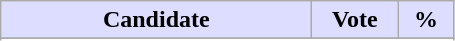<table class="wikitable">
<tr>
<th style="background:#ddf; width:200px;">Candidate</th>
<th style="background:#ddf; width:50px;">Vote</th>
<th style="background:#ddf; width:30px;">%</th>
</tr>
<tr>
</tr>
<tr>
</tr>
</table>
